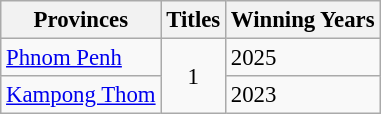<table class="wikitable" style="font-size:95%;">
<tr>
<th>Provinces</th>
<th>Titles</th>
<th>Winning Years</th>
</tr>
<tr>
<td><a href='#'>Phnom Penh</a></td>
<td rowspan="2" align="center">1</td>
<td>2025</td>
</tr>
<tr>
<td><a href='#'>Kampong Thom</a></td>
<td>2023</td>
</tr>
</table>
